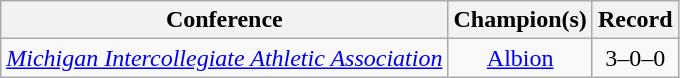<table class="wikitable" style="text-align:center;">
<tr>
<th>Conference</th>
<th>Champion(s)</th>
<th>Record</th>
</tr>
<tr>
<td><em><a href='#'>Michigan Intercollegiate Athletic Association</a></em></td>
<td><a href='#'>Albion</a></td>
<td>3–0–0</td>
</tr>
</table>
